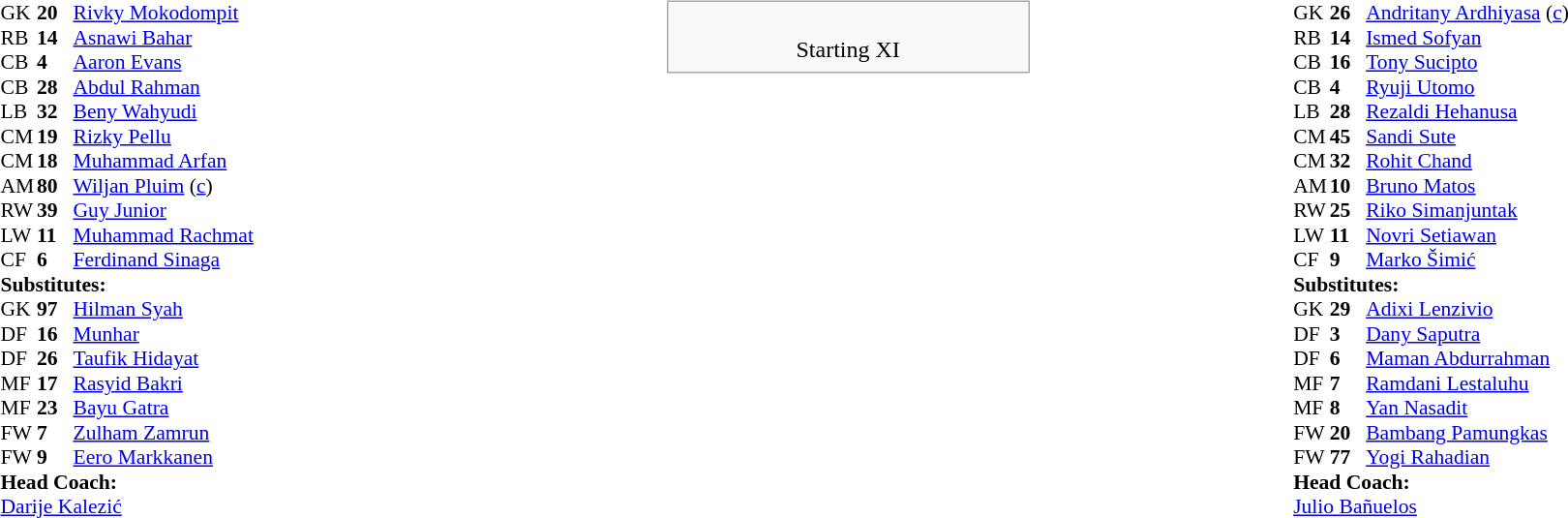<table style="width:100%">
<tr>
<td style="vertical-align:top; width:40%"><br><table style="font-size: 90%" cellspacing="0" cellpadding="0">
<tr>
<th width=25></th>
<th width=25></th>
</tr>
<tr>
<td>GK</td>
<td><strong>20</strong></td>
<td> <a href='#'>Rivky Mokodompit</a></td>
<td></td>
</tr>
<tr>
<td>RB</td>
<td><strong>14</strong></td>
<td> <a href='#'>Asnawi Bahar</a></td>
<td></td>
<td></td>
</tr>
<tr>
<td>CB</td>
<td><strong>4</strong></td>
<td> <a href='#'>Aaron Evans</a></td>
<td></td>
</tr>
<tr>
<td>CB</td>
<td><strong>28</strong></td>
<td> <a href='#'>Abdul Rahman</a></td>
<td></td>
</tr>
<tr>
<td>LB</td>
<td><strong>32</strong></td>
<td> <a href='#'>Beny Wahyudi</a></td>
</tr>
<tr>
<td>CM</td>
<td><strong>19</strong></td>
<td> <a href='#'>Rizky Pellu</a></td>
</tr>
<tr>
<td>CM</td>
<td><strong>18</strong></td>
<td> <a href='#'>Muhammad Arfan</a></td>
<td></td>
<td></td>
</tr>
<tr>
<td>AM</td>
<td><strong>80</strong></td>
<td> <a href='#'>Wiljan Pluim</a> (<a href='#'>c</a>)</td>
<td></td>
</tr>
<tr>
<td>RW</td>
<td><strong>39</strong></td>
<td> <a href='#'>Guy Junior</a></td>
<td></td>
<td></td>
</tr>
<tr>
<td>LW</td>
<td><strong>11</strong></td>
<td> <a href='#'>Muhammad Rachmat</a></td>
<td></td>
</tr>
<tr>
<td>CF</td>
<td><strong>6</strong></td>
<td> <a href='#'>Ferdinand Sinaga</a></td>
</tr>
<tr>
<td colspan=3><strong>Substitutes:</strong></td>
</tr>
<tr>
<td>GK</td>
<td><strong>97</strong></td>
<td> <a href='#'>Hilman Syah</a></td>
</tr>
<tr>
<td>DF</td>
<td><strong>16</strong></td>
<td> <a href='#'>Munhar</a></td>
</tr>
<tr>
<td>DF</td>
<td><strong>26</strong></td>
<td> <a href='#'>Taufik Hidayat</a></td>
<td></td>
<td></td>
</tr>
<tr>
<td>MF</td>
<td><strong>17</strong></td>
<td> <a href='#'>Rasyid Bakri</a></td>
<td></td>
<td></td>
</tr>
<tr>
<td>MF</td>
<td><strong>23</strong></td>
<td> <a href='#'>Bayu Gatra</a></td>
</tr>
<tr>
<td>FW</td>
<td><strong>7</strong></td>
<td> <a href='#'>Zulham Zamrun</a></td>
<td></td>
<td></td>
</tr>
<tr>
<td>FW</td>
<td><strong>9</strong></td>
<td> <a href='#'>Eero Markkanen</a></td>
</tr>
<tr>
<td colspan=3><strong>Head Coach:</strong></td>
</tr>
<tr>
<td colspan=4> <a href='#'>Darije Kalezić</a></td>
</tr>
</table>
</td>
<td valign="top"><br><table role="presentation" class="infobox" style="width:250px;">
<tr>
<td style="text-align:center;"><br>
























Starting XI</td>
</tr>
</table>
</td>
<td style="vertical-align:top; width:50%"><br><table cellspacing="0" cellpadding="0" style="font-size:90%; margin:auto">
<tr>
<th width=25></th>
<th width=25></th>
</tr>
<tr>
<td>GK</td>
<td><strong>26</strong></td>
<td> <a href='#'>Andritany Ardhiyasa</a> (<a href='#'>c</a>)</td>
</tr>
<tr>
<td>RB</td>
<td><strong>14</strong></td>
<td> <a href='#'>Ismed Sofyan</a></td>
</tr>
<tr>
<td>CB</td>
<td><strong>16</strong></td>
<td> <a href='#'>Tony Sucipto</a></td>
<td></td>
<td></td>
</tr>
<tr>
<td>CB</td>
<td><strong>4</strong></td>
<td> <a href='#'>Ryuji Utomo</a></td>
<td></td>
</tr>
<tr>
<td>LB</td>
<td><strong>28</strong></td>
<td> <a href='#'>Rezaldi Hehanusa</a></td>
<td></td>
</tr>
<tr>
<td>CM</td>
<td><strong>45</strong></td>
<td> <a href='#'>Sandi Sute</a></td>
<td></td>
</tr>
<tr>
<td>CM</td>
<td><strong>32</strong></td>
<td> <a href='#'>Rohit Chand</a></td>
</tr>
<tr>
<td>AM</td>
<td><strong>10</strong></td>
<td> <a href='#'>Bruno Matos</a></td>
<td></td>
<td></td>
</tr>
<tr>
<td>RW</td>
<td><strong>25</strong></td>
<td> <a href='#'>Riko Simanjuntak</a></td>
<td></td>
<td></td>
</tr>
<tr>
<td>LW</td>
<td><strong>11</strong></td>
<td> <a href='#'>Novri Setiawan</a></td>
</tr>
<tr>
<td>CF</td>
<td><strong>9</strong></td>
<td> <a href='#'>Marko Šimić</a></td>
</tr>
<tr>
<td colspan=3><strong>Substitutes:</strong></td>
</tr>
<tr>
<td>GK</td>
<td><strong>29</strong></td>
<td> <a href='#'>Adixi Lenzivio</a></td>
</tr>
<tr>
<td>DF</td>
<td><strong>3</strong></td>
<td> <a href='#'>Dany Saputra</a></td>
</tr>
<tr>
<td>DF</td>
<td><strong>6</strong></td>
<td> <a href='#'>Maman Abdurrahman</a></td>
<td></td>
<td></td>
</tr>
<tr>
<td>MF</td>
<td><strong>7</strong></td>
<td> <a href='#'>Ramdani Lestaluhu</a></td>
<td></td>
<td></td>
</tr>
<tr>
<td>MF</td>
<td><strong>8</strong></td>
<td> <a href='#'>Yan Nasadit</a></td>
</tr>
<tr>
<td>FW</td>
<td><strong>20</strong></td>
<td> <a href='#'>Bambang Pamungkas</a></td>
<td></td>
<td></td>
</tr>
<tr>
<td>FW</td>
<td><strong>77</strong></td>
<td> <a href='#'>Yogi Rahadian</a></td>
</tr>
<tr>
<td colspan=3><strong>Head Coach:</strong></td>
</tr>
<tr>
<td colspan=4> <a href='#'>Julio Bañuelos</a></td>
</tr>
</table>
</td>
</tr>
</table>
